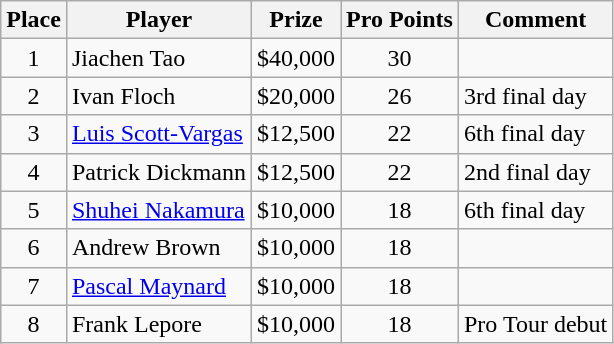<table class="wikitable">
<tr>
<th>Place</th>
<th>Player</th>
<th>Prize</th>
<th>Pro Points</th>
<th>Comment</th>
</tr>
<tr>
<td align=center>1</td>
<td> Jiachen Tao</td>
<td align=center>$40,000</td>
<td align=center>30</td>
<td></td>
</tr>
<tr>
<td align=center>2</td>
<td> Ivan Floch</td>
<td align=center>$20,000</td>
<td align=center>26</td>
<td>3rd final day</td>
</tr>
<tr>
<td align=center>3</td>
<td> <a href='#'>Luis Scott-Vargas</a></td>
<td align=center>$12,500</td>
<td align=center>22</td>
<td>6th final day</td>
</tr>
<tr>
<td align=center>4</td>
<td> Patrick Dickmann</td>
<td align=center>$12,500</td>
<td align=center>22</td>
<td>2nd final day</td>
</tr>
<tr>
<td align=center>5</td>
<td> <a href='#'>Shuhei Nakamura</a></td>
<td align=center>$10,000</td>
<td align=center>18</td>
<td>6th final day</td>
</tr>
<tr>
<td align=center>6</td>
<td> Andrew Brown</td>
<td align=center>$10,000</td>
<td align=center>18</td>
<td></td>
</tr>
<tr>
<td align=center>7</td>
<td> <a href='#'>Pascal Maynard</a></td>
<td align=center>$10,000</td>
<td align=center>18</td>
<td></td>
</tr>
<tr>
<td align=center>8</td>
<td> Frank Lepore</td>
<td align=center>$10,000</td>
<td align=center>18</td>
<td>Pro Tour debut</td>
</tr>
</table>
